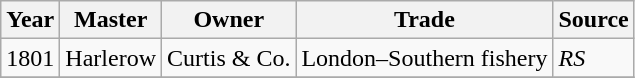<table class=" wikitable">
<tr>
<th>Year</th>
<th>Master</th>
<th>Owner</th>
<th>Trade</th>
<th>Source</th>
</tr>
<tr>
<td>1801</td>
<td>Harlerow</td>
<td>Curtis & Co.</td>
<td>London–Southern fishery</td>
<td><em>RS</em></td>
</tr>
<tr>
</tr>
</table>
